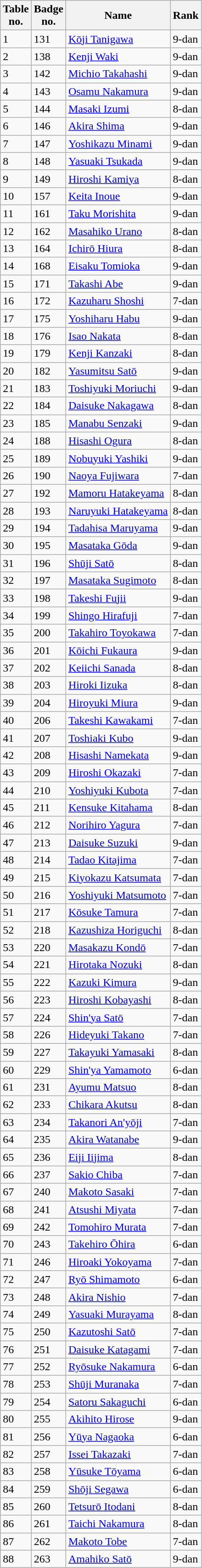<table class="wikitable" style="margin-right: 1.1em">
<tr>
<th>Table<br>no.</th>
<th>Badge<br>no.</th>
<th>Name</th>
<th>Rank</th>
</tr>
<tr>
<td>1</td>
<td>131</td>
<td><a href='#'>Kōji Tanigawa</a></td>
<td>9-dan</td>
</tr>
<tr>
<td>2</td>
<td>138</td>
<td><a href='#'>Kenji Waki</a></td>
<td>9-dan</td>
</tr>
<tr>
<td>3</td>
<td>142</td>
<td><a href='#'>Michio Takahashi</a></td>
<td>9-dan</td>
</tr>
<tr>
<td>4</td>
<td>143</td>
<td><a href='#'>Osamu Nakamura</a></td>
<td>9-dan</td>
</tr>
<tr>
<td>5</td>
<td>144</td>
<td><a href='#'>Masaki Izumi</a></td>
<td>8-dan</td>
</tr>
<tr>
<td>6</td>
<td>146</td>
<td><a href='#'>Akira Shima</a></td>
<td>9-dan</td>
</tr>
<tr>
<td>7</td>
<td>147</td>
<td><a href='#'>Yoshikazu Minami</a></td>
<td>9-dan</td>
</tr>
<tr>
<td>8</td>
<td>148</td>
<td><a href='#'>Yasuaki Tsukada</a></td>
<td>9-dan</td>
</tr>
<tr>
<td>9</td>
<td>149</td>
<td><a href='#'>Hiroshi Kamiya</a></td>
<td>8-dan</td>
</tr>
<tr>
<td>10</td>
<td>157</td>
<td><a href='#'>Keita Inoue</a></td>
<td>9-dan</td>
</tr>
<tr>
<td>11</td>
<td>161</td>
<td><a href='#'>Taku Morishita</a></td>
<td>9-dan</td>
</tr>
<tr>
<td>12</td>
<td>162</td>
<td><a href='#'>Masahiko Urano</a></td>
<td>8-dan</td>
</tr>
<tr>
<td>13</td>
<td>164</td>
<td><a href='#'>Ichirō Hiura</a></td>
<td>8-dan</td>
</tr>
<tr>
<td>14</td>
<td>168</td>
<td><a href='#'>Eisaku Tomioka</a></td>
<td>9-dan</td>
</tr>
<tr>
<td>15</td>
<td>171</td>
<td><a href='#'>Takashi Abe</a></td>
<td>9-dan</td>
</tr>
<tr>
<td>16</td>
<td>172</td>
<td><a href='#'>Kazuharu Shoshi</a></td>
<td>7-dan</td>
</tr>
<tr>
<td>17</td>
<td>175</td>
<td><a href='#'>Yoshiharu Habu</a></td>
<td>9-dan</td>
</tr>
<tr>
<td>18</td>
<td>176</td>
<td><a href='#'>Isao Nakata</a></td>
<td>8-dan</td>
</tr>
<tr>
<td>19</td>
<td>179</td>
<td><a href='#'>Kenji Kanzaki</a></td>
<td>8-dan</td>
</tr>
<tr>
<td>20</td>
<td>182</td>
<td><a href='#'>Yasumitsu Satō</a></td>
<td>9-dan</td>
</tr>
<tr>
<td>21</td>
<td>183</td>
<td><a href='#'>Toshiyuki Moriuchi</a></td>
<td>9-dan</td>
</tr>
<tr>
<td>22</td>
<td>184</td>
<td><a href='#'>Daisuke Nakagawa</a></td>
<td>8-dan</td>
</tr>
<tr>
<td>23</td>
<td>185</td>
<td><a href='#'>Manabu Senzaki</a></td>
<td>9-dan</td>
</tr>
<tr>
<td>24</td>
<td>188</td>
<td><a href='#'>Hisashi Ogura</a></td>
<td>8-dan</td>
</tr>
<tr>
<td>25</td>
<td>189</td>
<td><a href='#'>Nobuyuki Yashiki</a></td>
<td>9-dan</td>
</tr>
<tr>
<td>26</td>
<td>190</td>
<td><a href='#'>Naoya Fujiwara</a></td>
<td>7-dan</td>
</tr>
<tr>
<td>27</td>
<td>192</td>
<td><a href='#'>Mamoru Hatakeyama</a></td>
<td>8-dan</td>
</tr>
<tr>
<td>28</td>
<td>193</td>
<td><a href='#'>Naruyuki Hatakeyama</a></td>
<td>8-dan</td>
</tr>
<tr>
<td>29</td>
<td>194</td>
<td><a href='#'>Tadahisa Maruyama</a></td>
<td>9-dan</td>
</tr>
<tr>
<td>30</td>
<td>195</td>
<td><a href='#'>Masataka Gōda</a></td>
<td>9-dan</td>
</tr>
<tr>
<td>31</td>
<td>196</td>
<td><a href='#'>Shūji Satō</a></td>
<td>8-dan</td>
</tr>
<tr>
<td>32</td>
<td>197</td>
<td><a href='#'>Masataka Sugimoto</a></td>
<td>8-dan</td>
</tr>
<tr>
<td>33</td>
<td>198</td>
<td><a href='#'>Takeshi Fujii</a></td>
<td>9-dan</td>
</tr>
<tr>
<td>34</td>
<td>199</td>
<td><a href='#'>Shingo Hirafuji</a></td>
<td>7-dan</td>
</tr>
<tr>
<td>35</td>
<td>200</td>
<td><a href='#'>Takahiro Toyokawa</a></td>
<td>7-dan</td>
</tr>
<tr>
<td>36</td>
<td>201</td>
<td><a href='#'>Kōichi Fukaura</a></td>
<td>9-dan</td>
</tr>
<tr>
<td>37</td>
<td>202</td>
<td><a href='#'>Keiichi Sanada</a></td>
<td>8-dan</td>
</tr>
<tr>
<td>38</td>
<td>203</td>
<td><a href='#'>Hiroki Iizuka</a></td>
<td>8-dan</td>
</tr>
<tr>
<td>39</td>
<td>204</td>
<td><a href='#'>Hiroyuki Miura</a></td>
<td>9-dan</td>
</tr>
<tr>
<td>40</td>
<td>206</td>
<td><a href='#'>Takeshi Kawakami</a></td>
<td>7-dan</td>
</tr>
<tr>
<td>41</td>
<td>207</td>
<td><a href='#'>Toshiaki Kubo</a></td>
<td>9-dan</td>
</tr>
<tr>
<td>42</td>
<td>208</td>
<td><a href='#'>Hisashi Namekata</a></td>
<td>9-dan</td>
</tr>
<tr>
<td>43</td>
<td>209</td>
<td><a href='#'>Hiroshi Okazaki</a></td>
<td>7-dan</td>
</tr>
<tr>
<td>44</td>
<td>210</td>
<td><a href='#'>Yoshiyuki Kubota</a></td>
<td>7-dan</td>
</tr>
<tr>
<td>45</td>
<td>211</td>
<td><a href='#'>Kensuke Kitahama</a></td>
<td>8-dan</td>
</tr>
<tr>
<td>46</td>
<td>212</td>
<td><a href='#'>Norihiro Yagura</a></td>
<td>7-dan</td>
</tr>
<tr>
<td>47</td>
<td>213</td>
<td><a href='#'>Daisuke Suzuki</a></td>
<td>9-dan</td>
</tr>
<tr>
<td>48</td>
<td>214</td>
<td><a href='#'>Tadao Kitajima</a></td>
<td>7-dan</td>
</tr>
<tr>
<td>49</td>
<td>215</td>
<td><a href='#'>Kiyokazu Katsumata</a></td>
<td>7-dan</td>
</tr>
<tr>
<td>50</td>
<td>216</td>
<td><a href='#'>Yoshiyuki Matsumoto</a></td>
<td>7-dan</td>
</tr>
<tr>
<td>51</td>
<td>217</td>
<td><a href='#'>Kōsuke Tamura</a></td>
<td>7-dan</td>
</tr>
<tr>
<td>52</td>
<td>218</td>
<td><a href='#'>Kazushiza Horiguchi</a></td>
<td>8-dan</td>
</tr>
<tr>
<td>53</td>
<td>220</td>
<td><a href='#'>Masakazu Kondō</a></td>
<td>7-dan</td>
</tr>
<tr>
<td>54</td>
<td>221</td>
<td><a href='#'>Hirotaka Nozuki</a></td>
<td>8-dan</td>
</tr>
<tr>
<td>55</td>
<td>222</td>
<td><a href='#'>Kazuki Kimura</a></td>
<td>9-dan</td>
</tr>
<tr>
<td>56</td>
<td>223</td>
<td><a href='#'>Hiroshi Kobayashi</a></td>
<td>8-dan</td>
</tr>
<tr>
<td>57</td>
<td>224</td>
<td><a href='#'>Shin'ya Satō</a></td>
<td>7-dan</td>
</tr>
<tr>
<td>58</td>
<td>226</td>
<td><a href='#'>Hideyuki Takano</a></td>
<td>7-dan</td>
</tr>
<tr>
<td>59</td>
<td>227</td>
<td><a href='#'>Takayuki Yamasaki</a></td>
<td>8-dan</td>
</tr>
<tr>
<td>60</td>
<td>229</td>
<td><a href='#'>Shin'ya Yamamoto</a></td>
<td>6-dan</td>
</tr>
<tr>
<td>61</td>
<td>231</td>
<td><a href='#'>Ayumu Matsuo</a></td>
<td>8-dan</td>
</tr>
<tr>
<td>62</td>
<td>233</td>
<td><a href='#'>Chikara Akutsu</a></td>
<td>8-dan</td>
</tr>
<tr>
<td>63</td>
<td>234</td>
<td><a href='#'>Takanori An'yōji</a></td>
<td>7-dan</td>
</tr>
<tr>
<td>64</td>
<td>235</td>
<td><a href='#'>Akira Watanabe</a></td>
<td>9-dan</td>
</tr>
<tr>
<td>65</td>
<td>236</td>
<td><a href='#'>Eiji Iijima</a></td>
<td>8-dan</td>
</tr>
<tr>
<td>66</td>
<td>237</td>
<td><a href='#'>Sakio Chiba</a></td>
<td>7-dan</td>
</tr>
<tr>
<td>67</td>
<td>240</td>
<td><a href='#'>Makoto Sasaki</a></td>
<td>7-dan</td>
</tr>
<tr>
<td>68</td>
<td>241</td>
<td><a href='#'>Atsushi Miyata</a></td>
<td>7-dan</td>
</tr>
<tr>
<td>69</td>
<td>242</td>
<td><a href='#'>Tomohiro Murata</a></td>
<td>7-dan</td>
</tr>
<tr>
<td>70</td>
<td>243</td>
<td><a href='#'>Takehiro Ōhira</a></td>
<td>6-dan</td>
</tr>
<tr>
<td>71</td>
<td>246</td>
<td><a href='#'>Hiroaki Yokoyama</a></td>
<td>7-dan</td>
</tr>
<tr>
<td>72</td>
<td>247</td>
<td><a href='#'>Ryō Shimamoto</a></td>
<td>6-dan</td>
</tr>
<tr>
<td>73</td>
<td>248</td>
<td><a href='#'>Akira Nishio</a></td>
<td>7-dan</td>
</tr>
<tr>
<td>74</td>
<td>249</td>
<td><a href='#'>Yasuaki Murayama</a></td>
<td>8-dan</td>
</tr>
<tr>
<td>75</td>
<td>250</td>
<td><a href='#'>Kazutoshi Satō</a></td>
<td>7-dan</td>
</tr>
<tr>
<td>76</td>
<td>251</td>
<td><a href='#'>Daisuke Katagami</a></td>
<td>7-dan</td>
</tr>
<tr>
<td>77</td>
<td>252</td>
<td><a href='#'>Ryōsuke Nakamura</a></td>
<td>6-dan</td>
</tr>
<tr>
<td>78</td>
<td>253</td>
<td><a href='#'>Shūji Muranaka</a></td>
<td>7-dan</td>
</tr>
<tr>
<td>79</td>
<td>254</td>
<td><a href='#'>Satoru Sakaguchi</a></td>
<td>6-dan</td>
</tr>
<tr>
<td>80</td>
<td>255</td>
<td><a href='#'>Akihito Hirose</a></td>
<td>9-dan</td>
</tr>
<tr>
<td>81</td>
<td>256</td>
<td><a href='#'>Yūya Nagaoka</a></td>
<td>6-dan</td>
</tr>
<tr>
<td>82</td>
<td>257</td>
<td><a href='#'>Issei Takazaki</a></td>
<td>7-dan</td>
</tr>
<tr>
<td>83</td>
<td>258</td>
<td><a href='#'>Yūsuke Tōyama</a></td>
<td>6-dan</td>
</tr>
<tr>
<td>84</td>
<td>259</td>
<td><a href='#'>Shōji Segawa</a></td>
<td>6-dan</td>
</tr>
<tr>
<td>85</td>
<td>260</td>
<td><a href='#'>Tetsurō Itodani</a></td>
<td>8-dan</td>
</tr>
<tr>
<td>86</td>
<td>261</td>
<td><a href='#'>Taichi Nakamura</a></td>
<td>8-dan</td>
</tr>
<tr>
<td>87</td>
<td>262</td>
<td><a href='#'>Makoto Tobe</a></td>
<td>7-dan</td>
</tr>
<tr>
<td>88</td>
<td>263</td>
<td><a href='#'>Amahiko Satō</a></td>
<td>9-dan</td>
</tr>
</table>
